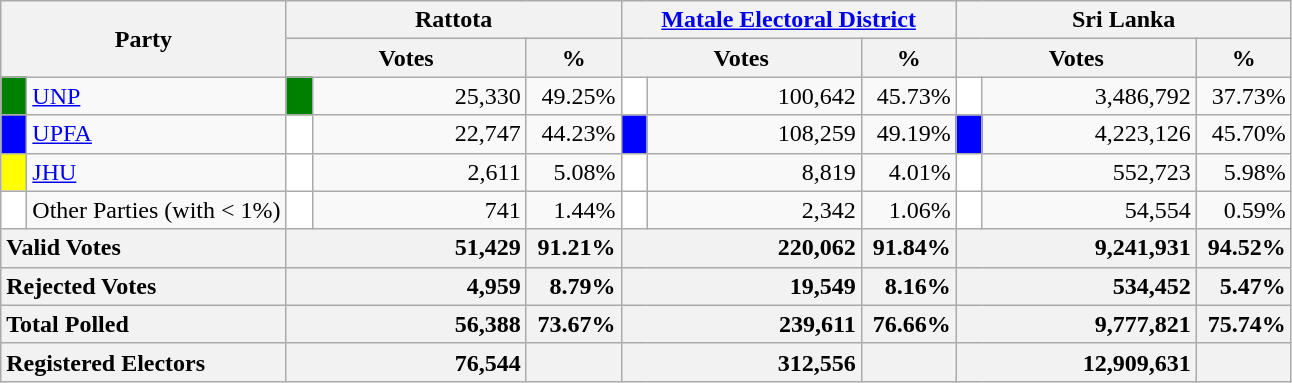<table class="wikitable">
<tr>
<th colspan="2" width="144px"rowspan="2">Party</th>
<th colspan="3" width="216px">Rattota</th>
<th colspan="3" width="216px"><a href='#'>Matale Electoral District</a></th>
<th colspan="3" width="216px">Sri Lanka</th>
</tr>
<tr>
<th colspan="2" width="144px">Votes</th>
<th>%</th>
<th colspan="2" width="144px">Votes</th>
<th>%</th>
<th colspan="2" width="144px">Votes</th>
<th>%</th>
</tr>
<tr>
<td style="background-color:green;" width="10px"></td>
<td style="text-align:left;"><a href='#'>UNP</a></td>
<td style="background-color:green;" width="10px"></td>
<td style="text-align:right;">25,330</td>
<td style="text-align:right;">49.25%</td>
<td style="background-color:white;" width="10px"></td>
<td style="text-align:right;">100,642</td>
<td style="text-align:right;">45.73%</td>
<td style="background-color:white;" width="10px"></td>
<td style="text-align:right;">3,486,792</td>
<td style="text-align:right;">37.73%</td>
</tr>
<tr>
<td style="background-color:blue;" width="10px"></td>
<td style="text-align:left;"><a href='#'>UPFA</a></td>
<td style="background-color:white;" width="10px"></td>
<td style="text-align:right;">22,747</td>
<td style="text-align:right;">44.23%</td>
<td style="background-color:blue;" width="10px"></td>
<td style="text-align:right;">108,259</td>
<td style="text-align:right;">49.19%</td>
<td style="background-color:blue;" width="10px"></td>
<td style="text-align:right;">4,223,126</td>
<td style="text-align:right;">45.70%</td>
</tr>
<tr>
<td style="background-color:yellow;" width="10px"></td>
<td style="text-align:left;"><a href='#'>JHU</a></td>
<td style="background-color:white;" width="10px"></td>
<td style="text-align:right;">2,611</td>
<td style="text-align:right;">5.08%</td>
<td style="background-color:white;" width="10px"></td>
<td style="text-align:right;">8,819</td>
<td style="text-align:right;">4.01%</td>
<td style="background-color:white;" width="10px"></td>
<td style="text-align:right;">552,723</td>
<td style="text-align:right;">5.98%</td>
</tr>
<tr>
<td style="background-color:white;" width="10px"></td>
<td style="text-align:left;">Other Parties (with < 1%)</td>
<td style="background-color:white;" width="10px"></td>
<td style="text-align:right;">741</td>
<td style="text-align:right;">1.44%</td>
<td style="background-color:white;" width="10px"></td>
<td style="text-align:right;">2,342</td>
<td style="text-align:right;">1.06%</td>
<td style="background-color:white;" width="10px"></td>
<td style="text-align:right;">54,554</td>
<td style="text-align:right;">0.59%</td>
</tr>
<tr>
<th colspan="2" width="144px"style="text-align:left;">Valid Votes</th>
<th style="text-align:right;"colspan="2" width="144px">51,429</th>
<th style="text-align:right;">91.21%</th>
<th style="text-align:right;"colspan="2" width="144px">220,062</th>
<th style="text-align:right;">91.84%</th>
<th style="text-align:right;"colspan="2" width="144px">9,241,931</th>
<th style="text-align:right;">94.52%</th>
</tr>
<tr>
<th colspan="2" width="144px"style="text-align:left;">Rejected Votes</th>
<th style="text-align:right;"colspan="2" width="144px">4,959</th>
<th style="text-align:right;">8.79%</th>
<th style="text-align:right;"colspan="2" width="144px">19,549</th>
<th style="text-align:right;">8.16%</th>
<th style="text-align:right;"colspan="2" width="144px">534,452</th>
<th style="text-align:right;">5.47%</th>
</tr>
<tr>
<th colspan="2" width="144px"style="text-align:left;">Total Polled</th>
<th style="text-align:right;"colspan="2" width="144px">56,388</th>
<th style="text-align:right;">73.67%</th>
<th style="text-align:right;"colspan="2" width="144px">239,611</th>
<th style="text-align:right;">76.66%</th>
<th style="text-align:right;"colspan="2" width="144px">9,777,821</th>
<th style="text-align:right;">75.74%</th>
</tr>
<tr>
<th colspan="2" width="144px"style="text-align:left;">Registered Electors</th>
<th style="text-align:right;"colspan="2" width="144px">76,544</th>
<th></th>
<th style="text-align:right;"colspan="2" width="144px">312,556</th>
<th></th>
<th style="text-align:right;"colspan="2" width="144px">12,909,631</th>
<th></th>
</tr>
</table>
